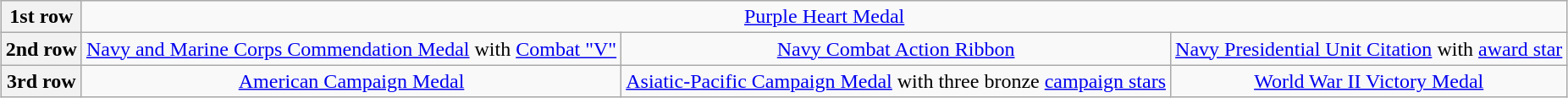<table class="wikitable" style="margin:1em auto; text-align:center;">
<tr>
<th>1st row</th>
<td colspan="3"><a href='#'>Purple Heart Medal</a></td>
</tr>
<tr>
<th>2nd row</th>
<td colspan="1"><a href='#'>Navy and Marine Corps Commendation Medal</a> with <a href='#'>Combat "V"</a></td>
<td colspan="1"><a href='#'>Navy Combat Action Ribbon</a></td>
<td colspan="1"><a href='#'>Navy Presidential Unit Citation</a> with <a href='#'>award star</a></td>
</tr>
<tr>
<th>3rd row</th>
<td colspan="1"><a href='#'>American Campaign Medal</a></td>
<td colspan="1"><a href='#'>Asiatic-Pacific Campaign Medal</a> with three bronze <a href='#'>campaign stars</a></td>
<td colspan="1"><a href='#'>World War II Victory Medal</a></td>
</tr>
</table>
